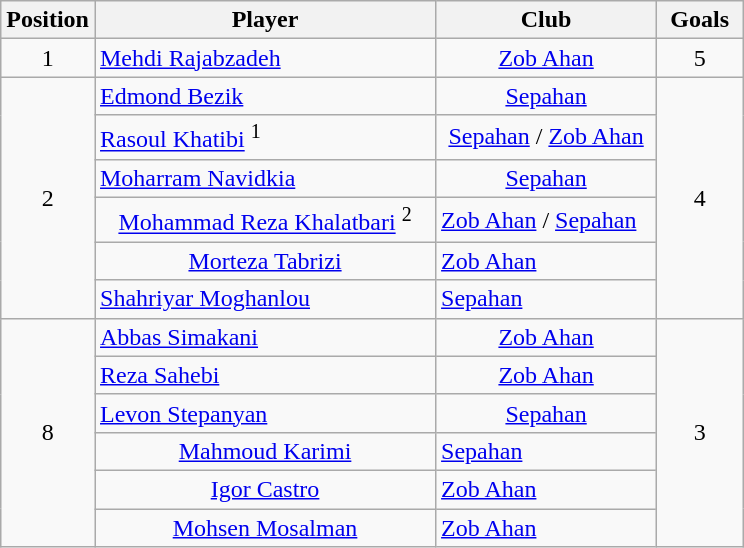<table class="wikitable">
<tr>
<th width=40><strong>Position</strong></th>
<th width=220><strong>Player</strong></th>
<th width=140><strong>Club</strong></th>
<th width=50><strong>Goals</strong></th>
</tr>
<tr align="left">
<td align="center">1</td>
<td> <a href='#'>Mehdi Rajabzadeh</a></td>
<td align="center"><a href='#'>Zob Ahan</a></td>
<td align="center">5</td>
</tr>
<tr align="left">
<td rowspan="6" align="center">2</td>
<td> <a href='#'>Edmond Bezik</a></td>
<td align="center"><a href='#'>Sepahan</a></td>
<td rowspan="6" align="center">4</td>
</tr>
<tr align="left">
<td> <a href='#'>Rasoul Khatibi</a> <sup>1</sup></td>
<td align="center"><a href='#'>Sepahan</a> / <a href='#'>Zob Ahan</a></td>
</tr>
<tr align="left">
<td> <a href='#'>Moharram Navidkia</a></td>
<td align="center"><a href='#'>Sepahan</a></td>
</tr>
<tr align="left">
<td align="center"> <a href='#'>Mohammad Reza Khalatbari</a> <sup>2</sup></td>
<td><a href='#'>Zob Ahan</a> / <a href='#'>Sepahan</a></td>
</tr>
<tr align="left">
<td align="center"> <a href='#'>Morteza Tabrizi</a></td>
<td><a href='#'>Zob Ahan</a></td>
</tr>
<tr>
<td> <a href='#'>Shahriyar Moghanlou</a></td>
<td><a href='#'>Sepahan</a></td>
</tr>
<tr align="left">
<td rowspan="6" align="center">8</td>
<td> <a href='#'>Abbas Simakani</a></td>
<td align="center"><a href='#'>Zob Ahan</a></td>
<td rowspan="6" align="center">3</td>
</tr>
<tr align="left">
<td> <a href='#'>Reza Sahebi</a></td>
<td align="center"><a href='#'>Zob Ahan</a></td>
</tr>
<tr align="left">
<td> <a href='#'>Levon Stepanyan</a></td>
<td align="center"><a href='#'>Sepahan</a></td>
</tr>
<tr align="left">
<td align="center"> <a href='#'>Mahmoud Karimi</a></td>
<td><a href='#'>Sepahan</a></td>
</tr>
<tr align="left">
<td align="center"> <a href='#'>Igor Castro</a></td>
<td><a href='#'>Zob Ahan</a></td>
</tr>
<tr align="left">
<td align="center"> <a href='#'>Mohsen Mosalman</a></td>
<td><a href='#'>Zob Ahan</a></td>
</tr>
</table>
